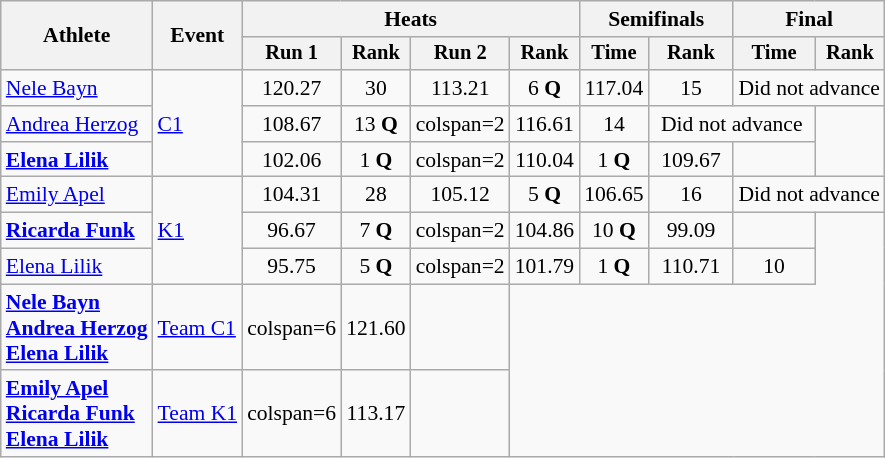<table class=wikitable style="font-size:90%">
<tr>
<th rowspan="2">Athlete</th>
<th rowspan="2">Event</th>
<th colspan=4>Heats</th>
<th colspan=2>Semifinals</th>
<th colspan=2>Final</th>
</tr>
<tr style="font-size:95%">
<th>Run 1</th>
<th>Rank</th>
<th>Run 2</th>
<th>Rank</th>
<th>Time</th>
<th>Rank</th>
<th>Time</th>
<th>Rank</th>
</tr>
<tr align=center>
<td align=left><a href='#'>Nele Bayn</a></td>
<td align=left rowspan=3><a href='#'>C1</a></td>
<td>120.27</td>
<td>30</td>
<td>113.21</td>
<td>6 <strong>Q</strong></td>
<td>117.04</td>
<td>15</td>
<td colspan=2>Did not advance</td>
</tr>
<tr align=center>
<td align=left><a href='#'>Andrea Herzog</a></td>
<td>108.67</td>
<td>13 <strong>Q</strong></td>
<td>colspan=2</td>
<td>116.61</td>
<td>14</td>
<td colspan=2>Did not advance</td>
</tr>
<tr align=center>
<td align=left><strong><a href='#'>Elena Lilik</a></strong></td>
<td>102.06</td>
<td>1 <strong>Q</strong></td>
<td>colspan=2</td>
<td>110.04</td>
<td>1 <strong>Q</strong></td>
<td>109.67</td>
<td></td>
</tr>
<tr align=center>
<td align=left><a href='#'>Emily Apel</a></td>
<td align=left rowspan=3><a href='#'>K1</a></td>
<td>104.31</td>
<td>28</td>
<td>105.12</td>
<td>5 <strong>Q</strong></td>
<td>106.65</td>
<td>16</td>
<td colspan=2>Did not advance</td>
</tr>
<tr align=center>
<td align=left><strong><a href='#'>Ricarda Funk</a></strong></td>
<td>96.67</td>
<td>7 <strong>Q</strong></td>
<td>colspan=2</td>
<td>104.86</td>
<td>10 <strong>Q</strong></td>
<td>99.09</td>
<td></td>
</tr>
<tr align=center>
<td align=left><a href='#'>Elena Lilik</a></td>
<td>95.75</td>
<td>5 <strong>Q</strong></td>
<td>colspan=2</td>
<td>101.79</td>
<td>1 <strong>Q</strong></td>
<td>110.71</td>
<td>10</td>
</tr>
<tr align=center>
<td align=left><strong><a href='#'>Nele Bayn</a><br><a href='#'>Andrea Herzog</a><br><a href='#'>Elena Lilik</a></strong></td>
<td align=left><a href='#'>Team C1</a></td>
<td>colspan=6</td>
<td>121.60</td>
<td></td>
</tr>
<tr align=center>
<td align=left><strong><a href='#'>Emily Apel</a><br><a href='#'>Ricarda Funk</a><br><a href='#'>Elena Lilik</a></strong></td>
<td align=left><a href='#'>Team K1</a></td>
<td>colspan=6</td>
<td>113.17</td>
<td></td>
</tr>
</table>
